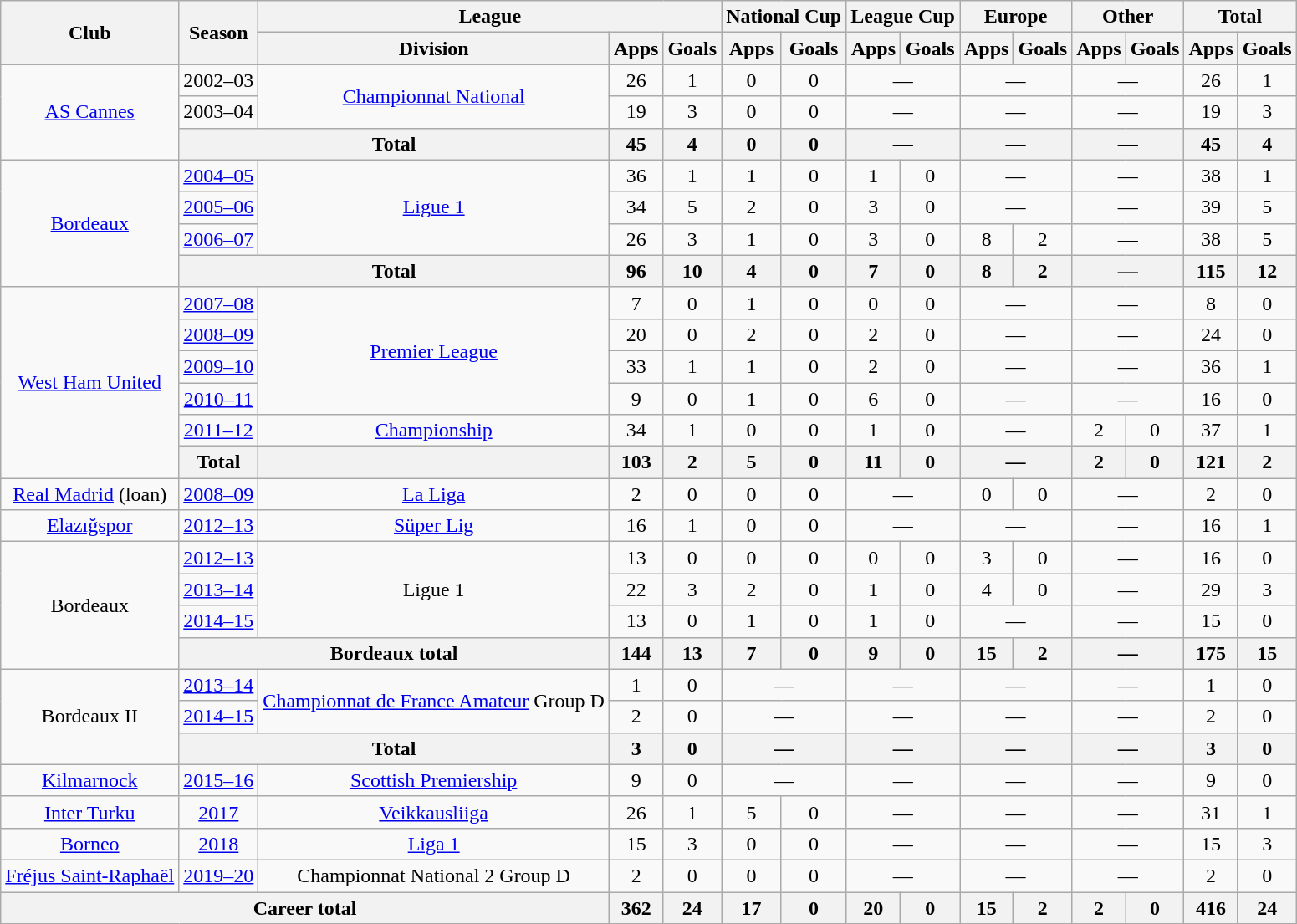<table class="wikitable" style="text-align: center;">
<tr>
<th rowspan="2">Club</th>
<th rowspan="2">Season</th>
<th colspan="3">League</th>
<th colspan="2">National Cup</th>
<th colspan="2">League Cup</th>
<th colspan="2">Europe</th>
<th colspan="2">Other</th>
<th colspan="2">Total</th>
</tr>
<tr>
<th>Division</th>
<th>Apps</th>
<th>Goals</th>
<th>Apps</th>
<th>Goals</th>
<th>Apps</th>
<th>Goals</th>
<th>Apps</th>
<th>Goals</th>
<th>Apps</th>
<th>Goals</th>
<th>Apps</th>
<th>Goals</th>
</tr>
<tr>
<td rowspan="3"><a href='#'>AS Cannes</a></td>
<td>2002–03</td>
<td rowspan="2"><a href='#'>Championnat National</a></td>
<td>26</td>
<td>1</td>
<td>0</td>
<td>0</td>
<td colspan="2">―</td>
<td colspan="2">―</td>
<td colspan="2">―</td>
<td>26</td>
<td>1</td>
</tr>
<tr>
<td>2003–04</td>
<td>19</td>
<td>3</td>
<td>0</td>
<td>0</td>
<td colspan="2">―</td>
<td colspan="2">―</td>
<td colspan="2">―</td>
<td>19</td>
<td>3</td>
</tr>
<tr>
<th colspan="2">Total</th>
<th>45</th>
<th>4</th>
<th>0</th>
<th>0</th>
<th colspan="2">―</th>
<th colspan="2">―</th>
<th colspan="2">―</th>
<th>45</th>
<th>4</th>
</tr>
<tr>
<td rowspan="4"><a href='#'>Bordeaux</a></td>
<td><a href='#'>2004–05</a></td>
<td rowspan="3"><a href='#'>Ligue 1</a></td>
<td>36</td>
<td>1</td>
<td>1</td>
<td>0</td>
<td>1</td>
<td>0</td>
<td colspan="2">―</td>
<td colspan="2">―</td>
<td>38</td>
<td>1</td>
</tr>
<tr>
<td><a href='#'>2005–06</a></td>
<td>34</td>
<td>5</td>
<td>2</td>
<td>0</td>
<td>3</td>
<td>0</td>
<td colspan="2">―</td>
<td colspan="2">―</td>
<td>39</td>
<td>5</td>
</tr>
<tr>
<td><a href='#'>2006–07</a></td>
<td>26</td>
<td>3</td>
<td>1</td>
<td>0</td>
<td>3</td>
<td>0</td>
<td>8</td>
<td>2</td>
<td colspan="2">―</td>
<td>38</td>
<td>5</td>
</tr>
<tr>
<th colspan="2">Total</th>
<th>96</th>
<th>10</th>
<th>4</th>
<th>0</th>
<th>7</th>
<th>0</th>
<th>8</th>
<th>2</th>
<th colspan="2">―</th>
<th>115</th>
<th>12</th>
</tr>
<tr>
<td rowspan="6"><a href='#'>West Ham United</a></td>
<td><a href='#'>2007–08</a></td>
<td rowspan="4"><a href='#'>Premier League</a></td>
<td>7</td>
<td>0</td>
<td>1</td>
<td>0</td>
<td>0</td>
<td>0</td>
<td colspan="2">―</td>
<td colspan="2">―</td>
<td>8</td>
<td>0</td>
</tr>
<tr>
<td><a href='#'>2008–09</a></td>
<td>20</td>
<td>0</td>
<td>2</td>
<td>0</td>
<td>2</td>
<td>0</td>
<td colspan="2">―</td>
<td colspan="2">―</td>
<td>24</td>
<td>0</td>
</tr>
<tr>
<td><a href='#'>2009–10</a></td>
<td>33</td>
<td>1</td>
<td>1</td>
<td>0</td>
<td>2</td>
<td>0</td>
<td colspan="2">―</td>
<td colspan="2">―</td>
<td>36</td>
<td>1</td>
</tr>
<tr>
<td><a href='#'>2010–11</a></td>
<td>9</td>
<td>0</td>
<td>1</td>
<td>0</td>
<td>6</td>
<td>0</td>
<td colspan="2">―</td>
<td colspan="2">―</td>
<td>16</td>
<td>0</td>
</tr>
<tr>
<td><a href='#'>2011–12</a></td>
<td><a href='#'>Championship</a></td>
<td>34</td>
<td>1</td>
<td>0</td>
<td>0</td>
<td>1</td>
<td>0</td>
<td colspan="2">―</td>
<td>2</td>
<td>0</td>
<td>37</td>
<td>1</td>
</tr>
<tr>
<th>Total</th>
<th></th>
<th>103</th>
<th>2</th>
<th>5</th>
<th>0</th>
<th>11</th>
<th>0</th>
<th colspan="2">―</th>
<th>2</th>
<th>0</th>
<th>121</th>
<th>2</th>
</tr>
<tr>
<td><a href='#'>Real Madrid</a> (loan)</td>
<td><a href='#'>2008–09</a></td>
<td><a href='#'>La Liga</a></td>
<td>2</td>
<td>0</td>
<td>0</td>
<td>0</td>
<td colspan="2">―</td>
<td>0</td>
<td>0</td>
<td colspan="2">―</td>
<td>2</td>
<td>0</td>
</tr>
<tr>
<td><a href='#'>Elazığspor</a></td>
<td><a href='#'>2012–13</a></td>
<td><a href='#'>Süper Lig</a></td>
<td>16</td>
<td>1</td>
<td>0</td>
<td>0</td>
<td colspan="2">―</td>
<td colspan="2">―</td>
<td colspan="2">―</td>
<td>16</td>
<td>1</td>
</tr>
<tr>
<td rowspan="4">Bordeaux</td>
<td><a href='#'>2012–13</a></td>
<td rowspan="3">Ligue 1</td>
<td>13</td>
<td>0</td>
<td>0</td>
<td>0</td>
<td>0</td>
<td>0</td>
<td>3</td>
<td>0</td>
<td colspan="2">―</td>
<td>16</td>
<td>0</td>
</tr>
<tr>
<td><a href='#'>2013–14</a></td>
<td>22</td>
<td>3</td>
<td>2</td>
<td>0</td>
<td>1</td>
<td>0</td>
<td>4</td>
<td>0</td>
<td colspan="2">―</td>
<td>29</td>
<td>3</td>
</tr>
<tr>
<td><a href='#'>2014–15</a></td>
<td>13</td>
<td>0</td>
<td>1</td>
<td>0</td>
<td>1</td>
<td>0</td>
<td colspan="2">―</td>
<td colspan="2">―</td>
<td>15</td>
<td>0</td>
</tr>
<tr>
<th colspan="2">Bordeaux total</th>
<th>144</th>
<th>13</th>
<th>7</th>
<th>0</th>
<th>9</th>
<th>0</th>
<th>15</th>
<th>2</th>
<th colspan="2">―</th>
<th>175</th>
<th>15</th>
</tr>
<tr>
<td rowspan="3">Bordeaux II</td>
<td><a href='#'>2013–14</a></td>
<td rowspan="2"><a href='#'>Championnat de France Amateur</a> Group D</td>
<td>1</td>
<td>0</td>
<td colspan="2">―</td>
<td colspan="2">―</td>
<td colspan="2">―</td>
<td colspan="2">―</td>
<td>1</td>
<td>0</td>
</tr>
<tr>
<td><a href='#'>2014–15</a></td>
<td>2</td>
<td>0</td>
<td colspan="2">―</td>
<td colspan="2">―</td>
<td colspan="2">―</td>
<td colspan="2">―</td>
<td>2</td>
<td>0</td>
</tr>
<tr>
<th colspan="2">Total</th>
<th>3</th>
<th>0</th>
<th colspan="2">―</th>
<th colspan="2">―</th>
<th colspan="2">―</th>
<th colspan="2">―</th>
<th>3</th>
<th>0</th>
</tr>
<tr>
<td><a href='#'>Kilmarnock</a></td>
<td><a href='#'>2015–16</a></td>
<td><a href='#'>Scottish Premiership</a></td>
<td>9</td>
<td>0</td>
<td colspan="2">―</td>
<td colspan="2">―</td>
<td colspan="2">―</td>
<td colspan="2">―</td>
<td>9</td>
<td>0</td>
</tr>
<tr>
<td><a href='#'>Inter Turku</a></td>
<td><a href='#'>2017</a></td>
<td><a href='#'>Veikkausliiga</a></td>
<td>26</td>
<td>1</td>
<td>5</td>
<td>0</td>
<td colspan="2">―</td>
<td colspan="2">―</td>
<td colspan="2">―</td>
<td>31</td>
<td>1</td>
</tr>
<tr>
<td><a href='#'>Borneo</a></td>
<td><a href='#'>2018</a></td>
<td><a href='#'>Liga 1</a></td>
<td>15</td>
<td>3</td>
<td>0</td>
<td>0</td>
<td colspan="2">―</td>
<td colspan="2">―</td>
<td colspan="2">―</td>
<td>15</td>
<td>3</td>
</tr>
<tr>
<td><a href='#'>Fréjus Saint-Raphaël</a></td>
<td><a href='#'>2019–20</a></td>
<td>Championnat National 2 Group D</td>
<td>2</td>
<td>0</td>
<td>0</td>
<td>0</td>
<td colspan="2">―</td>
<td colspan="2">―</td>
<td colspan="2">―</td>
<td>2</td>
<td>0</td>
</tr>
<tr>
<th colspan="3">Career total</th>
<th>362</th>
<th>24</th>
<th>17</th>
<th>0</th>
<th>20</th>
<th>0</th>
<th>15</th>
<th>2</th>
<th>2</th>
<th>0</th>
<th>416</th>
<th>24</th>
</tr>
</table>
